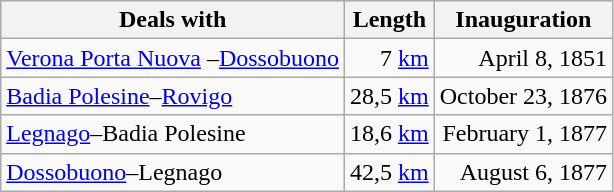<table class="wikitable">
<tr style="background:#efefef;">
<th>Deals with</th>
<th>Length</th>
<th>Inauguration</th>
</tr>
<tr>
<td align="left"><a href='#'>Verona Porta Nuova</a> –<a href='#'>Dossobuono</a></td>
<td align="right">7 <a href='#'>km</a></td>
<td align="right">April 8, 1851</td>
</tr>
<tr>
<td align="left"><a href='#'>Badia Polesine</a>–<a href='#'>Rovigo</a></td>
<td align="right">28,5 <a href='#'>km</a></td>
<td align="right">October 23, 1876</td>
</tr>
<tr>
<td align="left"><a href='#'>Legnago</a>–Badia Polesine</td>
<td align="right">18,6 <a href='#'>km</a></td>
<td align="right">February 1, 1877</td>
</tr>
<tr>
<td align="left"><a href='#'>Dossobuono</a>–Legnago</td>
<td align="right">42,5 <a href='#'>km</a></td>
<td align="right">August 6, 1877</td>
</tr>
</table>
